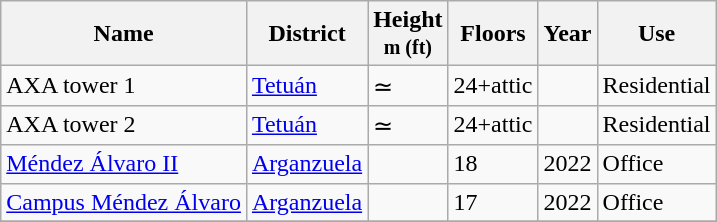<table class="wikitable sortable">
<tr>
<th>Name</th>
<th>District</th>
<th>Height<br><small>m (ft)</small></th>
<th>Floors</th>
<th>Year</th>
<th>Use</th>
</tr>
<tr>
<td>AXA tower 1</td>
<td><a href='#'>Tetuán</a></td>
<td>≃</td>
<td>24+attic</td>
<td></td>
<td>Residential</td>
</tr>
<tr>
<td>AXA tower 2</td>
<td><a href='#'>Tetuán</a></td>
<td>≃</td>
<td>24+attic</td>
<td></td>
<td>Residential</td>
</tr>
<tr>
<td><a href='#'>Méndez Álvaro II</a></td>
<td><a href='#'>Arganzuela</a></td>
<td></td>
<td>18</td>
<td>2022</td>
<td>Office</td>
</tr>
<tr>
<td><a href='#'>Campus Méndez Álvaro</a></td>
<td><a href='#'>Arganzuela</a></td>
<td></td>
<td>17</td>
<td>2022</td>
<td>Office</td>
</tr>
<tr>
</tr>
</table>
